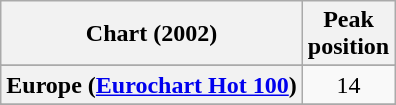<table class="wikitable sortable plainrowheaders" style="text-align:center">
<tr>
<th scope="col">Chart (2002)</th>
<th scope="col">Peak<br>position</th>
</tr>
<tr>
</tr>
<tr>
</tr>
<tr>
</tr>
<tr>
</tr>
<tr>
</tr>
<tr>
</tr>
<tr>
<th scope="row">Europe (<a href='#'>Eurochart Hot 100</a>)</th>
<td>14</td>
</tr>
<tr>
</tr>
<tr>
</tr>
<tr>
</tr>
<tr>
</tr>
<tr>
</tr>
<tr>
</tr>
<tr>
</tr>
<tr>
</tr>
<tr>
</tr>
<tr>
</tr>
<tr>
</tr>
</table>
